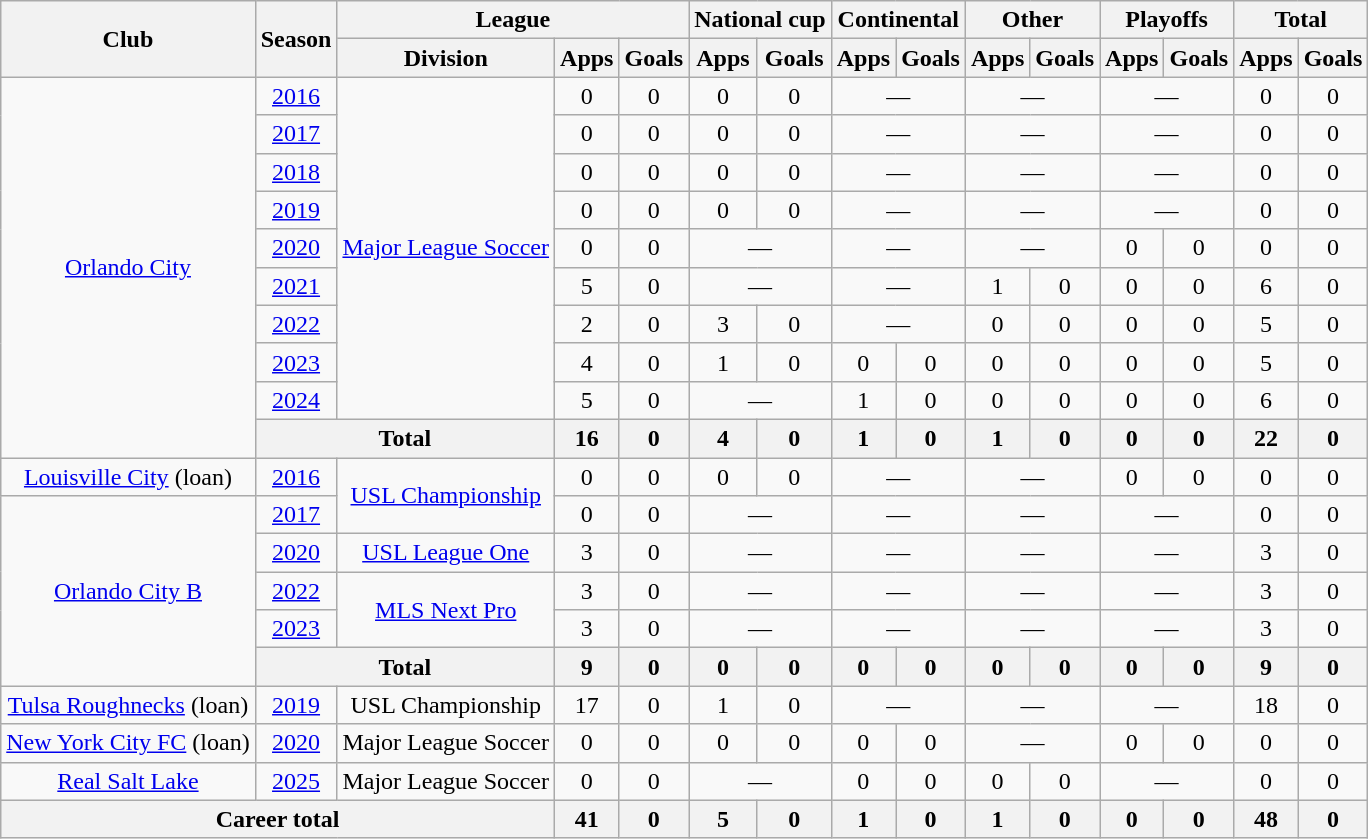<table class="wikitable" style="text-align:center;">
<tr>
<th rowspan="2">Club</th>
<th rowspan="2">Season</th>
<th colspan="3">League</th>
<th colspan="2">National cup</th>
<th colspan="2">Continental</th>
<th colspan="2">Other</th>
<th colspan="2">Playoffs</th>
<th colspan="2">Total</th>
</tr>
<tr>
<th>Division</th>
<th>Apps</th>
<th>Goals</th>
<th>Apps</th>
<th>Goals</th>
<th>Apps</th>
<th>Goals</th>
<th>Apps</th>
<th>Goals</th>
<th>Apps</th>
<th>Goals</th>
<th>Apps</th>
<th>Goals</th>
</tr>
<tr>
<td rowspan="10"><a href='#'>Orlando City</a></td>
<td><a href='#'>2016</a></td>
<td rowspan="9"><a href='#'>Major League Soccer</a></td>
<td>0</td>
<td>0</td>
<td>0</td>
<td>0</td>
<td colspan="2">—</td>
<td colspan="2">—</td>
<td colspan="2">—</td>
<td>0</td>
<td>0</td>
</tr>
<tr>
<td><a href='#'>2017</a></td>
<td>0</td>
<td>0</td>
<td>0</td>
<td>0</td>
<td colspan="2">—</td>
<td colspan="2">—</td>
<td colspan="2">—</td>
<td>0</td>
<td>0</td>
</tr>
<tr>
<td><a href='#'>2018</a></td>
<td>0</td>
<td>0</td>
<td>0</td>
<td>0</td>
<td colspan="2">—</td>
<td colspan="2">—</td>
<td colspan="2">—</td>
<td>0</td>
<td>0</td>
</tr>
<tr>
<td><a href='#'>2019</a></td>
<td>0</td>
<td>0</td>
<td>0</td>
<td>0</td>
<td colspan="2">—</td>
<td colspan="2">—</td>
<td colspan="2">—</td>
<td>0</td>
<td>0</td>
</tr>
<tr>
<td><a href='#'>2020</a></td>
<td>0</td>
<td>0</td>
<td colspan="2">—</td>
<td colspan="2">—</td>
<td colspan="2">—</td>
<td>0</td>
<td>0</td>
<td>0</td>
<td>0</td>
</tr>
<tr>
<td><a href='#'>2021</a></td>
<td>5</td>
<td>0</td>
<td colspan="2">—</td>
<td colspan="2">—</td>
<td>1</td>
<td>0</td>
<td>0</td>
<td>0</td>
<td>6</td>
<td>0</td>
</tr>
<tr>
<td><a href='#'>2022</a></td>
<td>2</td>
<td>0</td>
<td>3</td>
<td>0</td>
<td colspan="2">—</td>
<td>0</td>
<td>0</td>
<td>0</td>
<td>0</td>
<td>5</td>
<td>0</td>
</tr>
<tr>
<td><a href='#'>2023</a></td>
<td>4</td>
<td>0</td>
<td>1</td>
<td>0</td>
<td>0</td>
<td>0</td>
<td>0</td>
<td>0</td>
<td>0</td>
<td>0</td>
<td>5</td>
<td>0</td>
</tr>
<tr>
<td><a href='#'>2024</a></td>
<td>5</td>
<td>0</td>
<td colspan="2">—</td>
<td>1</td>
<td>0</td>
<td>0</td>
<td>0</td>
<td>0</td>
<td>0</td>
<td>6</td>
<td>0</td>
</tr>
<tr>
<th colspan="2">Total</th>
<th>16</th>
<th>0</th>
<th>4</th>
<th>0</th>
<th>1</th>
<th>0</th>
<th>1</th>
<th>0</th>
<th>0</th>
<th>0</th>
<th>22</th>
<th>0</th>
</tr>
<tr>
<td><a href='#'>Louisville City</a> (loan)</td>
<td><a href='#'>2016</a></td>
<td rowspan="2"><a href='#'>USL Championship</a></td>
<td>0</td>
<td>0</td>
<td>0</td>
<td>0</td>
<td colspan="2">—</td>
<td colspan="2">—</td>
<td>0</td>
<td>0</td>
<td>0</td>
<td>0</td>
</tr>
<tr>
<td rowspan="5"><a href='#'>Orlando City B</a></td>
<td><a href='#'>2017</a></td>
<td>0</td>
<td>0</td>
<td colspan="2">—</td>
<td colspan="2">—</td>
<td colspan="2">—</td>
<td colspan="2">—</td>
<td>0</td>
<td>0</td>
</tr>
<tr>
<td><a href='#'>2020</a></td>
<td><a href='#'>USL League One</a></td>
<td>3</td>
<td>0</td>
<td colspan="2">—</td>
<td colspan="2">—</td>
<td colspan="2">—</td>
<td colspan="2">—</td>
<td>3</td>
<td>0</td>
</tr>
<tr>
<td><a href='#'>2022</a></td>
<td rowspan="2"><a href='#'>MLS Next Pro</a></td>
<td>3</td>
<td>0</td>
<td colspan="2">—</td>
<td colspan="2">—</td>
<td colspan="2">—</td>
<td colspan="2">—</td>
<td>3</td>
<td>0</td>
</tr>
<tr>
<td><a href='#'>2023</a></td>
<td>3</td>
<td>0</td>
<td colspan="2">—</td>
<td colspan="2">—</td>
<td colspan="2">—</td>
<td colspan="2">—</td>
<td>3</td>
<td>0</td>
</tr>
<tr>
<th colspan="2">Total</th>
<th>9</th>
<th>0</th>
<th>0</th>
<th>0</th>
<th>0</th>
<th>0</th>
<th>0</th>
<th>0</th>
<th>0</th>
<th>0</th>
<th>9</th>
<th>0</th>
</tr>
<tr>
<td><a href='#'>Tulsa Roughnecks</a> (loan)</td>
<td><a href='#'>2019</a></td>
<td>USL Championship</td>
<td>17</td>
<td>0</td>
<td>1</td>
<td>0</td>
<td colspan="2">—</td>
<td colspan="2">—</td>
<td colspan="2">—</td>
<td>18</td>
<td>0</td>
</tr>
<tr>
<td><a href='#'>New York City FC</a> (loan)</td>
<td><a href='#'>2020</a></td>
<td>Major League Soccer</td>
<td>0</td>
<td>0</td>
<td>0</td>
<td>0</td>
<td>0</td>
<td>0</td>
<td colspan="2">—</td>
<td>0</td>
<td>0</td>
<td>0</td>
<td>0</td>
</tr>
<tr>
<td><a href='#'>Real Salt Lake</a></td>
<td><a href='#'>2025</a></td>
<td>Major League Soccer</td>
<td>0</td>
<td>0</td>
<td colspan="2">—</td>
<td>0</td>
<td>0</td>
<td>0</td>
<td>0</td>
<td colspan="2">—</td>
<td>0</td>
<td>0</td>
</tr>
<tr>
<th colspan="3">Career total</th>
<th>41</th>
<th>0</th>
<th>5</th>
<th>0</th>
<th>1</th>
<th>0</th>
<th>1</th>
<th>0</th>
<th>0</th>
<th>0</th>
<th>48</th>
<th>0</th>
</tr>
</table>
